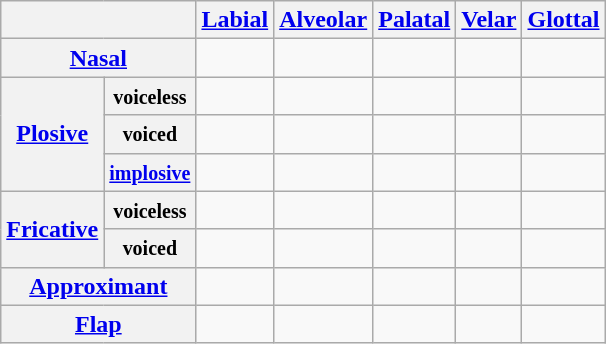<table class="wikitable" style="text-align:center;">
<tr>
<th colspan="2"></th>
<th><a href='#'>Labial</a></th>
<th><a href='#'>Alveolar</a></th>
<th><a href='#'>Palatal</a></th>
<th><a href='#'>Velar</a></th>
<th><a href='#'>Glottal</a></th>
</tr>
<tr>
<th colspan="2"><a href='#'>Nasal</a></th>
<td></td>
<td></td>
<td></td>
<td></td>
<td></td>
</tr>
<tr>
<th rowspan="3"><a href='#'>Plosive</a></th>
<th><small>voiceless</small></th>
<td></td>
<td></td>
<td></td>
<td></td>
<td></td>
</tr>
<tr>
<th><small>voiced</small></th>
<td></td>
<td></td>
<td></td>
<td></td>
<td></td>
</tr>
<tr>
<th><small><a href='#'>implosive</a></small></th>
<td></td>
<td></td>
<td></td>
<td></td>
<td></td>
</tr>
<tr>
<th rowspan="2"><a href='#'>Fricative</a></th>
<th><small>voiceless</small></th>
<td></td>
<td></td>
<td></td>
<td></td>
<td></td>
</tr>
<tr>
<th><small>voiced</small></th>
<td></td>
<td></td>
<td></td>
<td></td>
<td></td>
</tr>
<tr>
<th colspan="2"><a href='#'>Approximant</a></th>
<td></td>
<td></td>
<td></td>
<td></td>
<td></td>
</tr>
<tr>
<th colspan="2"><a href='#'>Flap</a></th>
<td></td>
<td></td>
<td></td>
<td></td>
<td></td>
</tr>
</table>
